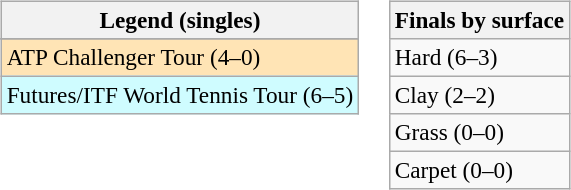<table>
<tr valign=top>
<td><br><table class=wikitable style=font-size:97%>
<tr>
<th>Legend (singles)</th>
</tr>
<tr bgcolor=e5d1cb>
</tr>
<tr bgcolor=moccasin>
<td>ATP Challenger Tour (4–0)</td>
</tr>
<tr bgcolor=cffcff>
<td>Futures/ITF World Tennis Tour (6–5)</td>
</tr>
</table>
</td>
<td><br><table class=wikitable style=font-size:97%>
<tr>
<th>Finals by surface</th>
</tr>
<tr>
<td>Hard (6–3)</td>
</tr>
<tr>
<td>Clay (2–2)</td>
</tr>
<tr>
<td>Grass (0–0)</td>
</tr>
<tr>
<td>Carpet (0–0)</td>
</tr>
</table>
</td>
</tr>
</table>
